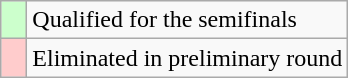<table class="wikitable">
<tr>
<td width=10px bgcolor="#ccffcc"></td>
<td>Qualified for the semifinals</td>
</tr>
<tr>
<td width=10px bgcolor=#ffcccc></td>
<td>Eliminated in preliminary round</td>
</tr>
</table>
